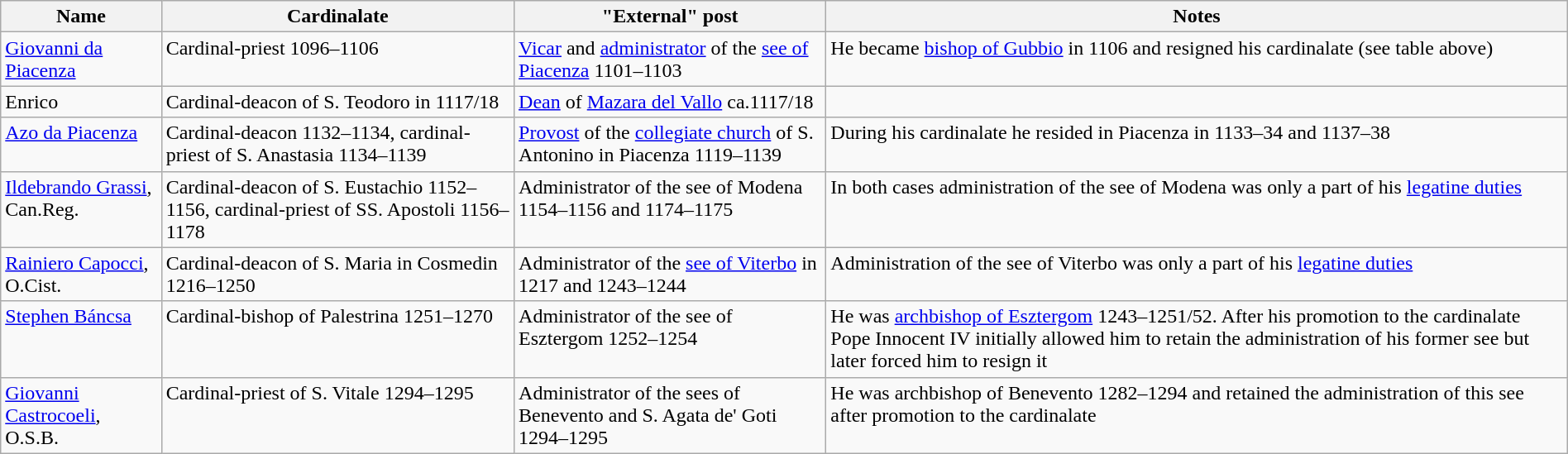<table class="wikitable sortable" style="width:100%">
<tr>
<th width="*">Name</th>
<th width="*">Cardinalate</th>
<th width="*">"External" post</th>
<th width="*">Notes</th>
</tr>
<tr valign="top">
<td><a href='#'>Giovanni da Piacenza</a></td>
<td>Cardinal-priest 1096–1106</td>
<td><a href='#'>Vicar</a> and <a href='#'>administrator</a> of the <a href='#'>see of Piacenza</a> 1101–1103</td>
<td>He became <a href='#'>bishop of Gubbio</a> in 1106 and resigned his cardinalate (see table above)</td>
</tr>
<tr valign="top">
<td>Enrico</td>
<td>Cardinal-deacon of S. Teodoro in 1117/18</td>
<td><a href='#'>Dean</a> of <a href='#'>Mazara del Vallo</a> ca.1117/18</td>
<td></td>
</tr>
<tr valign="top">
<td><a href='#'>Azo da Piacenza</a></td>
<td>Cardinal-deacon 1132–1134, cardinal-priest of S. Anastasia 1134–1139</td>
<td><a href='#'>Provost</a> of the <a href='#'>collegiate church</a> of S. Antonino in Piacenza 1119–1139</td>
<td>During his cardinalate he resided in Piacenza in 1133–34 and 1137–38</td>
</tr>
<tr valign="top">
<td><a href='#'>Ildebrando Grassi</a>, Can.Reg.</td>
<td>Cardinal-deacon of S. Eustachio 1152–1156, cardinal-priest of SS. Apostoli 1156–1178</td>
<td>Administrator of the see of Modena 1154–1156 and 1174–1175</td>
<td>In both cases administration of the see of Modena was only a part of his <a href='#'>legatine duties</a></td>
</tr>
<tr valign="top">
<td><a href='#'>Rainiero Capocci</a>, O.Cist.</td>
<td>Cardinal-deacon of S. Maria in Cosmedin 1216–1250</td>
<td>Administrator of the <a href='#'>see of Viterbo</a> in 1217 and 1243–1244</td>
<td>Administration of the see of Viterbo was only a part of his <a href='#'>legatine duties</a></td>
</tr>
<tr valign="top">
<td><a href='#'>Stephen Báncsa</a></td>
<td>Cardinal-bishop of Palestrina 1251–1270</td>
<td>Administrator of the see of Esztergom 1252–1254</td>
<td>He was <a href='#'>archbishop of Esztergom</a> 1243–1251/52. After his promotion to the cardinalate Pope Innocent IV initially allowed him to retain the administration of his former see but later forced him to resign it</td>
</tr>
<tr valign="top">
<td><a href='#'>Giovanni Castrocoeli</a>, O.S.B.</td>
<td>Cardinal-priest of S. Vitale 1294–1295</td>
<td>Administrator of the sees of Benevento and S. Agata de' Goti 1294–1295</td>
<td>He was archbishop of Benevento 1282–1294 and retained the administration of this see after promotion to the cardinalate</td>
</tr>
</table>
